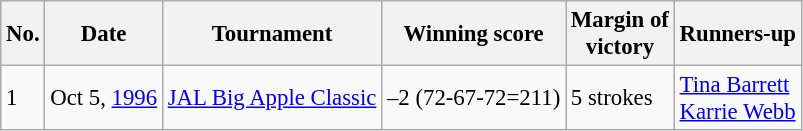<table class="wikitable" style="font-size:95%;">
<tr>
<th>No.</th>
<th>Date</th>
<th>Tournament</th>
<th>Winning score</th>
<th>Margin of <br>victory</th>
<th>Runners-up</th>
</tr>
<tr>
<td>1</td>
<td>Oct 5, <a href='#'>1996</a></td>
<td><a href='#'>JAL Big Apple Classic</a></td>
<td>–2 (72-67-72=211)</td>
<td>5 strokes</td>
<td> <a href='#'>Tina Barrett</a><br> <a href='#'>Karrie Webb</a></td>
</tr>
</table>
